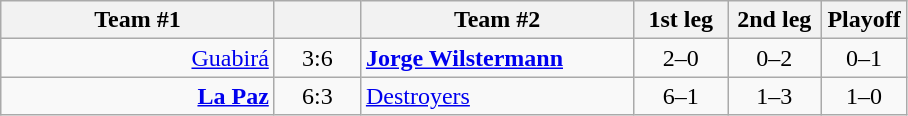<table class="wikitable" style="text-align: center;">
<tr>
<th width="175">Team #1</th>
<th width="50"></th>
<th width="175">Team #2</th>
<th width="55">1st leg</th>
<th width="55">2nd leg</th>
<th width="50">Playoff</th>
</tr>
<tr>
<td align=right><a href='#'>Guabirá</a></td>
<td>3:6</td>
<td align=left><strong><a href='#'>Jorge Wilstermann</a></strong></td>
<td>2–0</td>
<td>0–2</td>
<td>0–1</td>
</tr>
<tr>
<td align=right><strong><a href='#'>La Paz</a></strong></td>
<td>6:3</td>
<td align=left><a href='#'>Destroyers</a></td>
<td>6–1</td>
<td>1–3</td>
<td>1–0</td>
</tr>
</table>
